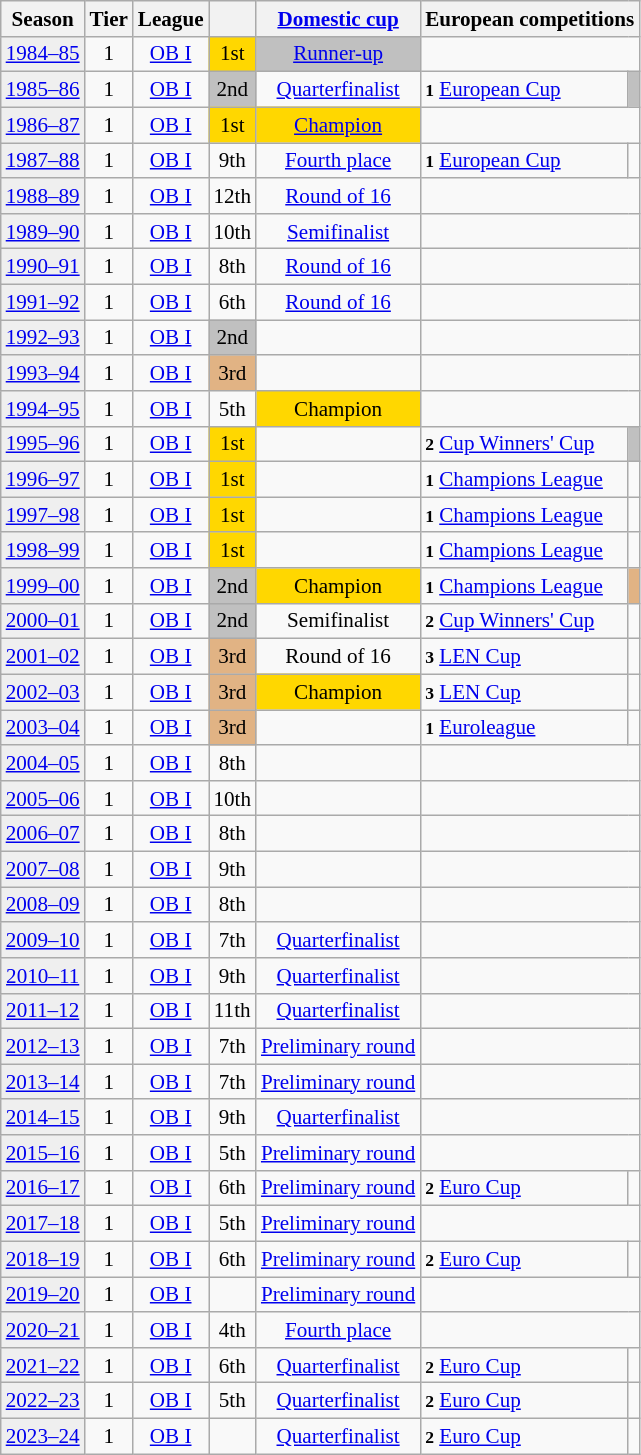<table class="wikitable" style="font-size:88%; text-align:center">
<tr>
<th>Season</th>
<th>Tier</th>
<th>League</th>
<th></th>
<th><a href='#'>Domestic cup</a></th>
<th colspan=2>European competitions</th>
</tr>
<tr>
<td style="background:#efefef;"><a href='#'>1984–85</a></td>
<td>1</td>
<td><a href='#'>OB I</a></td>
<td style="background:gold">1st</td>
<td style="background:silver"><a href='#'>Runner-up</a></td>
<td colspan=2></td>
</tr>
<tr>
<td style="background:#efefef;"><a href='#'>1985–86</a></td>
<td>1</td>
<td><a href='#'>OB I</a></td>
<td style="background:silver">2nd</td>
<td><a href='#'>Quarterfinalist</a></td>
<td align=left><small><strong>1</strong></small> <a href='#'>European Cup</a></td>
<td bgcolor=silver></td>
</tr>
<tr>
<td style="background:#efefef;"><a href='#'>1986–87</a></td>
<td>1</td>
<td><a href='#'>OB I</a></td>
<td style="background:gold">1st</td>
<td style="background:gold"><a href='#'>Champion</a></td>
<td colspan=2></td>
</tr>
<tr>
<td style="background:#efefef;"><a href='#'>1987–88</a></td>
<td>1</td>
<td><a href='#'>OB I</a></td>
<td>9th</td>
<td><a href='#'>Fourth place</a></td>
<td align=left><small><strong>1</strong></small> <a href='#'>European Cup</a></td>
<td></td>
</tr>
<tr>
<td style="background:#efefef;"><a href='#'>1988–89</a></td>
<td>1</td>
<td><a href='#'>OB I</a></td>
<td>12th</td>
<td><a href='#'>Round of 16</a></td>
<td colspan=2></td>
</tr>
<tr>
<td style="background:#efefef;"><a href='#'>1989–90</a></td>
<td>1</td>
<td><a href='#'>OB I</a></td>
<td>10th</td>
<td><a href='#'>Semifinalist</a></td>
<td colspan=2></td>
</tr>
<tr>
<td style="background:#efefef;"><a href='#'>1990–91</a></td>
<td>1</td>
<td><a href='#'>OB I</a></td>
<td>8th</td>
<td><a href='#'>Round of 16</a></td>
<td colspan=2></td>
</tr>
<tr>
<td style="background:#efefef;"><a href='#'>1991–92</a></td>
<td>1</td>
<td><a href='#'>OB I</a></td>
<td>6th</td>
<td><a href='#'>Round of 16</a></td>
<td colspan=2></td>
</tr>
<tr>
<td style="background:#efefef;"><a href='#'>1992–93</a></td>
<td>1</td>
<td><a href='#'>OB I</a></td>
<td style="background:silver">2nd</td>
<td></td>
<td colspan=2></td>
</tr>
<tr>
<td style="background:#efefef;"><a href='#'>1993–94</a></td>
<td>1</td>
<td><a href='#'>OB I</a></td>
<td style="background:#e1b384">3rd</td>
<td></td>
<td colspan=2></td>
</tr>
<tr>
<td style="background:#efefef;"><a href='#'>1994–95</a></td>
<td>1</td>
<td><a href='#'>OB I</a></td>
<td>5th</td>
<td style="background:gold">Champion</td>
<td colspan=2></td>
</tr>
<tr>
<td style="background:#efefef;"><a href='#'>1995–96</a></td>
<td>1</td>
<td><a href='#'>OB I</a></td>
<td style="background:gold">1st</td>
<td></td>
<td align=left><small><strong>2</strong></small> <a href='#'>Cup Winners' Cup</a></td>
<td bgcolor=silver></td>
</tr>
<tr>
<td style="background:#efefef;"><a href='#'>1996–97</a></td>
<td>1</td>
<td><a href='#'>OB I</a></td>
<td style="background:gold">1st</td>
<td></td>
<td align=left><small><strong>1</strong></small> <a href='#'>Champions League</a></td>
<td></td>
</tr>
<tr>
<td style="background:#efefef;"><a href='#'>1997–98</a></td>
<td>1</td>
<td><a href='#'>OB I</a></td>
<td style="background:gold">1st</td>
<td></td>
<td align=left><small><strong>1</strong></small> <a href='#'>Champions League</a></td>
<td></td>
</tr>
<tr>
<td style="background:#efefef;"><a href='#'>1998–99</a></td>
<td>1</td>
<td><a href='#'>OB I</a></td>
<td style="background:gold">1st</td>
<td></td>
<td align=left><small><strong>1</strong></small> <a href='#'>Champions League</a></td>
<td></td>
</tr>
<tr>
<td style="background:#efefef;"><a href='#'>1999–00</a></td>
<td>1</td>
<td><a href='#'>OB I</a></td>
<td style="background:silver">2nd</td>
<td style="background:gold">Champion</td>
<td align=left><small><strong>1</strong></small> <a href='#'>Champions League</a></td>
<td bgcolor=#e1b384></td>
</tr>
<tr>
<td style="background:#efefef;"><a href='#'>2000–01</a></td>
<td>1</td>
<td><a href='#'>OB I</a></td>
<td style="background:silver">2nd</td>
<td>Semifinalist</td>
<td align=left><small><strong>2</strong></small> <a href='#'>Cup Winners' Cup</a></td>
<td></td>
</tr>
<tr>
<td style="background:#efefef;"><a href='#'>2001–02</a></td>
<td>1</td>
<td><a href='#'>OB I</a></td>
<td style="background:#e1b384">3rd</td>
<td>Round of 16</td>
<td align=left><small><strong>3</strong></small> <a href='#'>LEN Cup</a></td>
<td></td>
</tr>
<tr>
<td style="background:#efefef;"><a href='#'>2002–03</a></td>
<td>1</td>
<td><a href='#'>OB I</a></td>
<td style="background:#e1b384">3rd</td>
<td style="background:gold">Champion</td>
<td align=left><small><strong>3</strong></small> <a href='#'>LEN Cup</a></td>
<td></td>
</tr>
<tr>
<td style="background:#efefef;"><a href='#'>2003–04</a></td>
<td>1</td>
<td><a href='#'>OB I</a></td>
<td style="background:#e1b384">3rd</td>
<td></td>
<td align=left><small><strong>1</strong></small> <a href='#'>Euroleague</a></td>
<td></td>
</tr>
<tr>
<td style="background:#efefef;"><a href='#'>2004–05</a></td>
<td>1</td>
<td><a href='#'>OB I</a></td>
<td>8th</td>
<td></td>
<td colspan=2></td>
</tr>
<tr>
<td style="background:#efefef;"><a href='#'>2005–06</a></td>
<td>1</td>
<td><a href='#'>OB I</a></td>
<td>10th</td>
<td></td>
<td colspan=2></td>
</tr>
<tr>
<td style="background:#efefef;"><a href='#'>2006–07</a></td>
<td>1</td>
<td><a href='#'>OB I</a></td>
<td>8th</td>
<td></td>
<td colspan=2></td>
</tr>
<tr>
<td style="background:#efefef;"><a href='#'>2007–08</a></td>
<td>1</td>
<td><a href='#'>OB I</a></td>
<td>9th</td>
<td></td>
<td colspan=2></td>
</tr>
<tr>
<td style="background:#efefef;"><a href='#'>2008–09</a></td>
<td>1</td>
<td><a href='#'>OB I</a></td>
<td>8th</td>
<td></td>
<td colspan=2></td>
</tr>
<tr>
<td style="background:#efefef;"><a href='#'>2009–10</a></td>
<td>1</td>
<td><a href='#'>OB I</a></td>
<td>7th</td>
<td><a href='#'>Quarterfinalist</a></td>
<td colspan=2></td>
</tr>
<tr>
<td style="background:#efefef;"><a href='#'>2010–11</a></td>
<td>1</td>
<td><a href='#'>OB I</a></td>
<td>9th</td>
<td><a href='#'>Quarterfinalist</a></td>
<td colspan=2></td>
</tr>
<tr>
<td style="background:#efefef;"><a href='#'>2011–12</a></td>
<td>1</td>
<td><a href='#'>OB I</a></td>
<td>11th</td>
<td><a href='#'>Quarterfinalist</a></td>
<td colspan=2></td>
</tr>
<tr>
<td style="background:#efefef;"><a href='#'>2012–13</a></td>
<td>1</td>
<td><a href='#'>OB I</a></td>
<td>7th</td>
<td><a href='#'>Preliminary round</a></td>
<td colspan=2></td>
</tr>
<tr>
<td style="background:#efefef;"><a href='#'>2013–14</a></td>
<td>1</td>
<td><a href='#'>OB I</a></td>
<td>7th</td>
<td><a href='#'>Preliminary round</a></td>
<td colspan=2></td>
</tr>
<tr>
<td style="background:#efefef;"><a href='#'>2014–15</a></td>
<td>1</td>
<td><a href='#'>OB I</a></td>
<td>9th</td>
<td><a href='#'>Quarterfinalist</a></td>
<td colspan=2></td>
</tr>
<tr>
<td style="background:#efefef;"><a href='#'>2015–16</a></td>
<td>1</td>
<td><a href='#'>OB I</a></td>
<td>5th</td>
<td><a href='#'>Preliminary round</a></td>
<td colspan=2></td>
</tr>
<tr>
<td style="background:#efefef;"><a href='#'>2016–17</a></td>
<td>1</td>
<td><a href='#'>OB I</a></td>
<td>6th</td>
<td><a href='#'>Preliminary round</a></td>
<td align=left><small><strong>2</strong></small> <a href='#'>Euro Cup</a></td>
<td></td>
</tr>
<tr>
<td style="background:#efefef;"><a href='#'>2017–18</a></td>
<td>1</td>
<td><a href='#'>OB I</a></td>
<td>5th</td>
<td><a href='#'>Preliminary round</a></td>
<td colspan=2></td>
</tr>
<tr>
<td style="background:#efefef;"><a href='#'>2018–19</a></td>
<td>1</td>
<td><a href='#'>OB I</a></td>
<td>6th</td>
<td><a href='#'>Preliminary round</a></td>
<td align=left><small><strong>2</strong></small> <a href='#'>Euro Cup</a></td>
<td></td>
</tr>
<tr>
<td style="background:#efefef;"><a href='#'>2019–20</a></td>
<td>1</td>
<td><a href='#'>OB I</a></td>
<td></td>
<td><a href='#'>Preliminary round</a></td>
<td colspan=2></td>
</tr>
<tr>
<td style="background:#efefef;"><a href='#'>2020–21</a></td>
<td>1</td>
<td><a href='#'>OB I</a></td>
<td>4th</td>
<td><a href='#'>Fourth place</a></td>
<td colspan=2></td>
</tr>
<tr>
<td style="background:#efefef;"><a href='#'>2021–22</a></td>
<td>1</td>
<td><a href='#'>OB I</a></td>
<td>6th</td>
<td><a href='#'>Quarterfinalist</a></td>
<td align=left><small><strong>2</strong></small> <a href='#'>Euro Cup</a></td>
<td></td>
</tr>
<tr>
<td style="background:#efefef;"><a href='#'>2022–23</a></td>
<td>1</td>
<td><a href='#'>OB I</a></td>
<td>5th</td>
<td><a href='#'>Quarterfinalist</a></td>
<td align=left><small><strong>2</strong></small> <a href='#'>Euro Cup</a></td>
<td></td>
</tr>
<tr>
<td style="background:#efefef;"><a href='#'>2023–24</a></td>
<td>1</td>
<td><a href='#'>OB I</a></td>
<td></td>
<td><a href='#'>Quarterfinalist</a></td>
<td align=left><small><strong>2</strong></small> <a href='#'>Euro Cup</a></td>
<td></td>
</tr>
</table>
